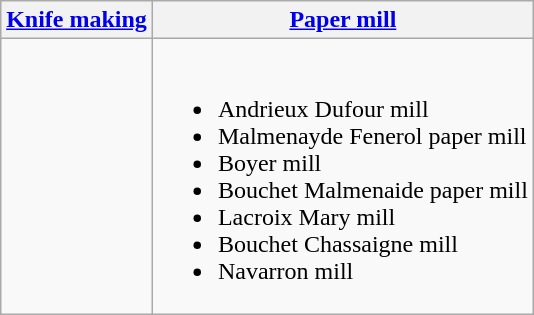<table class="wikitable" style="margin:auto">
<tr>
<th style="color:blue"><a href='#'>Knife making</a></th>
<th style="color:blue"><a href='#'>Paper mill</a></th>
</tr>
<tr style="vertical-align:top;">
<td></td>
<td><br><ul><li>Andrieux Dufour mill</li><li>Malmenayde Fenerol paper mill</li><li>Boyer mill</li><li>Bouchet Malmenaide paper mill</li><li>Lacroix Mary mill</li><li>Bouchet Chassaigne mill</li><li>Navarron mill</li></ul></td>
</tr>
</table>
